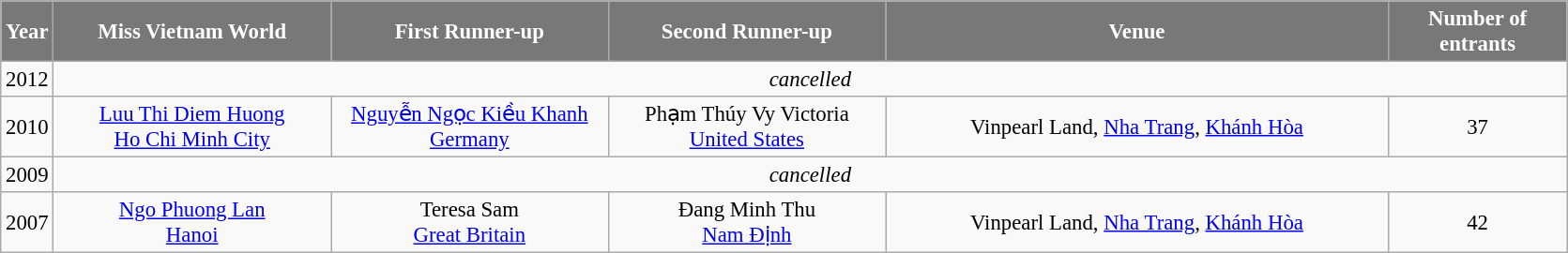<table class="wikitable sortable" style="font-size:95%; text-align:center;">
<tr>
<th width="30" style="background-color:#787878;color:#FFFFFF;">Year</th>
<th style="width:190px;background-color:#787878;color:#FFFFFF;">Miss Vietnam World</th>
<th style="width:190px;background-color:#787878;color:#FFFFFF;">First Runner-up</th>
<th style="width:190px;background-color:#787878;color:#FFFFFF;">Second Runner-up</th>
<th style="width:350px;background-color:#787878;color:#FFFFFF;">Venue</th>
<th style="width:120px;background-color:#787878;color:#FFFFFF;">Number of entrants</th>
</tr>
<tr>
<td>2012</td>
<td colspan="5"><em>cancelled</em></td>
</tr>
<tr>
<td>2010</td>
<td><a href='#'>Luu Thi Diem Huong</a><br><a href='#'>Ho Chi Minh City</a></td>
<td><a href='#'>Nguyễn Ngọc Kiều Khanh</a><br><a href='#'>Germany</a></td>
<td>Phạm Thúy Vy Victoria<br><a href='#'>United States</a></td>
<td>Vinpearl Land, <a href='#'>Nha Trang</a>, <a href='#'>Khánh Hòa</a></td>
<td>37</td>
</tr>
<tr>
<td>2009</td>
<td colspan="5"><em>cancelled</em></td>
</tr>
<tr>
<td>2007</td>
<td><a href='#'>Ngo Phuong Lan</a><br><a href='#'>Hanoi</a></td>
<td>Teresa Sam<br><a href='#'>Great Britain</a></td>
<td>Đang Minh Thu<br><a href='#'>Nam Định</a></td>
<td>Vinpearl Land, <a href='#'>Nha Trang</a>, <a href='#'>Khánh Hòa</a></td>
<td>42</td>
</tr>
</table>
